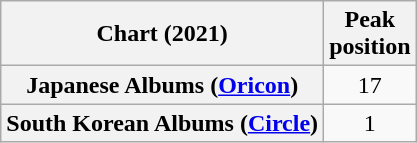<table class="wikitable sortable plainrowheaders" style="text-align:center">
<tr>
<th scope="col">Chart (2021)</th>
<th scope="col">Peak<br>position</th>
</tr>
<tr>
<th scope="row">Japanese Albums (<a href='#'>Oricon</a>)</th>
<td>17</td>
</tr>
<tr>
<th scope="row">South Korean Albums (<a href='#'>Circle</a>)</th>
<td>1</td>
</tr>
</table>
